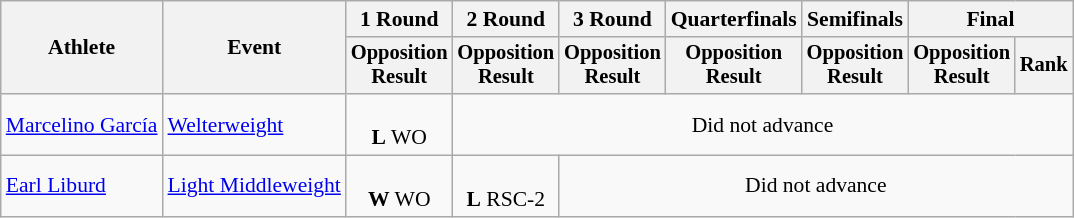<table class="wikitable" style="font-size:90%">
<tr>
<th rowspan="2">Athlete</th>
<th rowspan="2">Event</th>
<th>1 Round</th>
<th>2 Round</th>
<th>3 Round</th>
<th>Quarterfinals</th>
<th>Semifinals</th>
<th colspan=2>Final</th>
</tr>
<tr style="font-size:95%">
<th>Opposition<br>Result</th>
<th>Opposition<br>Result</th>
<th>Opposition<br>Result</th>
<th>Opposition<br>Result</th>
<th>Opposition<br>Result</th>
<th>Opposition<br>Result</th>
<th>Rank</th>
</tr>
<tr align=center>
<td align=left><a href='#'>Marcelino García</a></td>
<td align=left><a href='#'>Welterweight</a></td>
<td><br><strong>L</strong> WO</td>
<td colspan=6>Did not advance</td>
</tr>
<tr align=center>
<td align=left><a href='#'>Earl Liburd</a></td>
<td align=left><a href='#'>Light Middleweight</a></td>
<td><br><strong>W</strong> WO</td>
<td><br><strong>L</strong> RSC-2</td>
<td colspan=5>Did not advance</td>
</tr>
</table>
